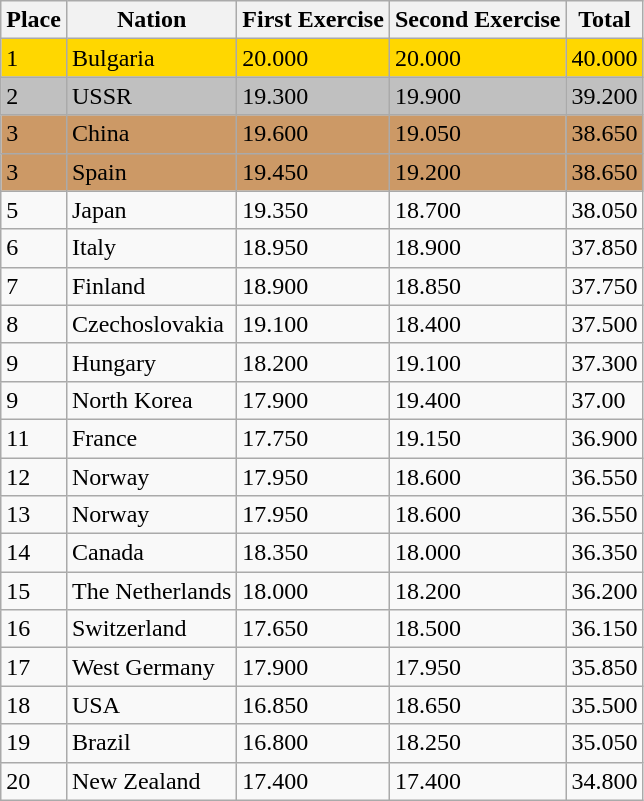<table class="wikitable">
<tr>
<th>Place</th>
<th>Nation</th>
<th>First Exercise</th>
<th>Second Exercise</th>
<th>Total</th>
</tr>
<tr bgcolor=gold>
<td>1</td>
<td> Bulgaria</td>
<td>20.000</td>
<td>20.000</td>
<td>40.000</td>
</tr>
<tr bgcolor=silver>
<td>2</td>
<td> USSR</td>
<td>19.300</td>
<td>19.900</td>
<td>39.200</td>
</tr>
<tr bgcolor=cc9966>
<td>3</td>
<td> China</td>
<td>19.600</td>
<td>19.050</td>
<td>38.650</td>
</tr>
<tr bgcolor=cc9966>
<td>3</td>
<td> Spain</td>
<td>19.450</td>
<td>19.200</td>
<td>38.650</td>
</tr>
<tr>
<td>5</td>
<td> Japan</td>
<td>19.350</td>
<td>18.700</td>
<td>38.050</td>
</tr>
<tr>
<td>6</td>
<td> Italy</td>
<td>18.950</td>
<td>18.900</td>
<td>37.850</td>
</tr>
<tr>
<td>7</td>
<td> Finland</td>
<td>18.900</td>
<td>18.850</td>
<td>37.750</td>
</tr>
<tr>
<td>8</td>
<td> Czechoslovakia</td>
<td>19.100</td>
<td>18.400</td>
<td>37.500</td>
</tr>
<tr>
<td>9</td>
<td> Hungary</td>
<td>18.200</td>
<td>19.100</td>
<td>37.300</td>
</tr>
<tr>
<td>9</td>
<td> North Korea</td>
<td>17.900</td>
<td>19.400</td>
<td>37.00</td>
</tr>
<tr>
<td>11</td>
<td> France</td>
<td>17.750</td>
<td>19.150</td>
<td>36.900</td>
</tr>
<tr>
<td>12</td>
<td> Norway</td>
<td>17.950</td>
<td>18.600</td>
<td>36.550</td>
</tr>
<tr>
<td>13</td>
<td> Norway</td>
<td>17.950</td>
<td>18.600</td>
<td>36.550</td>
</tr>
<tr>
<td>14</td>
<td> Canada</td>
<td>18.350</td>
<td>18.000</td>
<td>36.350</td>
</tr>
<tr>
<td>15</td>
<td> The Netherlands</td>
<td>18.000</td>
<td>18.200</td>
<td>36.200</td>
</tr>
<tr>
<td>16</td>
<td> Switzerland</td>
<td>17.650</td>
<td>18.500</td>
<td>36.150</td>
</tr>
<tr>
<td>17</td>
<td> West Germany</td>
<td>17.900</td>
<td>17.950</td>
<td>35.850</td>
</tr>
<tr>
<td>18</td>
<td> USA</td>
<td>16.850</td>
<td>18.650</td>
<td>35.500</td>
</tr>
<tr>
<td>19</td>
<td> Brazil</td>
<td>16.800</td>
<td>18.250</td>
<td>35.050</td>
</tr>
<tr>
<td>20</td>
<td> New Zealand</td>
<td>17.400</td>
<td>17.400</td>
<td>34.800</td>
</tr>
</table>
